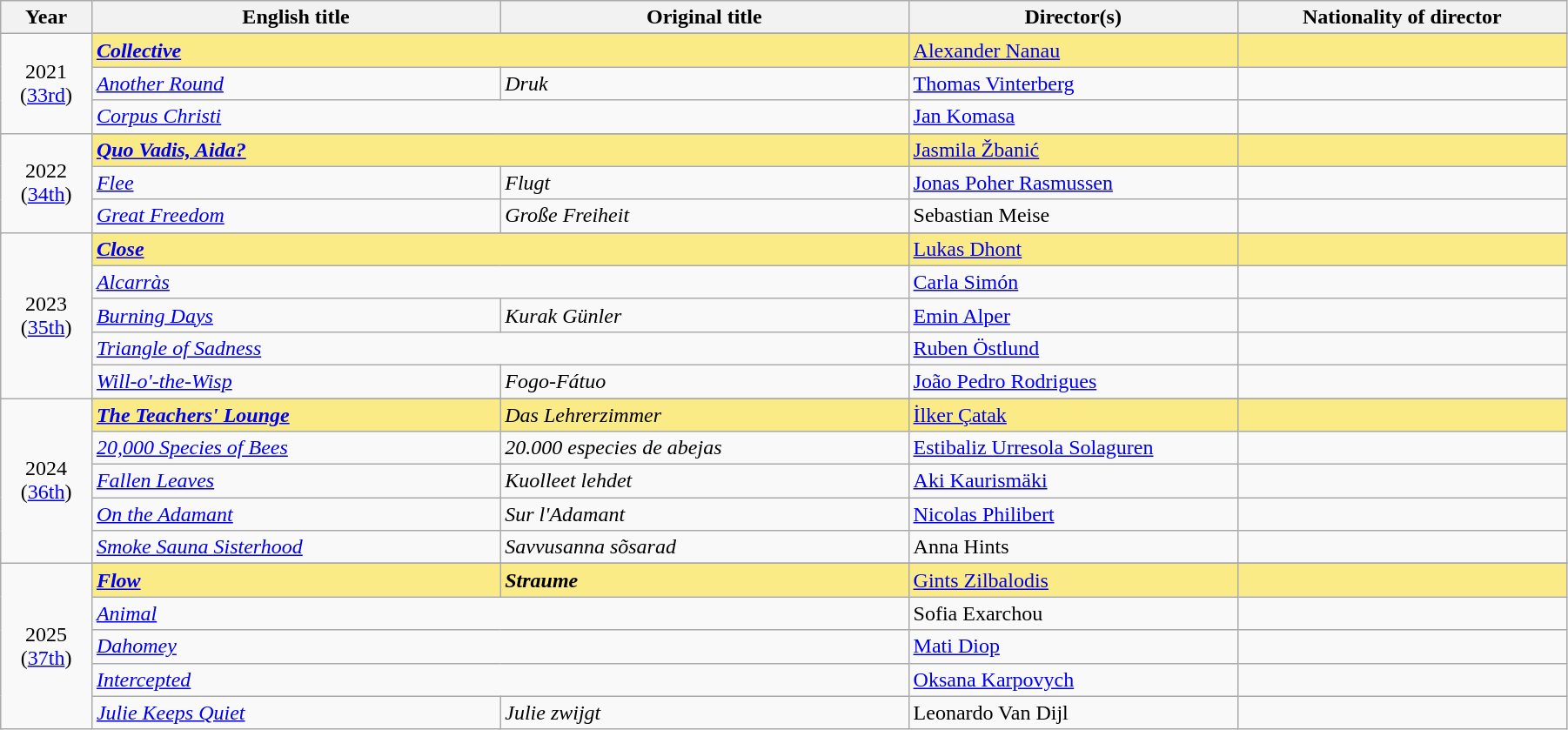<table class="wikitable" width="95%" cellpadding="5">
<tr>
<th width="50"><strong>Year</strong></th>
<th width="250"><strong>English title</strong></th>
<th width="250"><strong>Original title</strong></th>
<th width="200"><strong>Director(s)</strong></th>
<th width="200"><strong>Nationality of director</strong></th>
</tr>
<tr>
<td rowspan="4" style="text-align:center;">2021<br>(<a href='#'>33rd</a>)</td>
</tr>
<tr style="background:#FAEB86">
<td colspan="2"><strong><em><a href='#'>Collective</a></em></strong></td>
<td><a href='#'>Alexander Nanau</a></td>
<td></td>
</tr>
<tr>
<td><em><a href='#'>Another Round</a></em></td>
<td><em>Druk</em></td>
<td><a href='#'>Thomas Vinterberg</a></td>
<td></td>
</tr>
<tr>
<td colspan="2"><em><a href='#'>Corpus Christi</a></em></td>
<td><a href='#'>Jan Komasa</a></td>
<td></td>
</tr>
<tr>
<td rowspan="4" style="text-align:center;">2022<br>(<a href='#'>34th</a>)</td>
</tr>
<tr style="background:#FAEB86">
<td colspan="2"><strong><em><a href='#'>Quo Vadis, Aida?</a></em></strong></td>
<td><a href='#'>Jasmila Žbanić</a></td>
<td></td>
</tr>
<tr>
<td><em><a href='#'>Flee</a></em></td>
<td><em>Flugt</em></td>
<td><a href='#'>Jonas Poher Rasmussen</a></td>
<td></td>
</tr>
<tr>
<td><em><a href='#'>Great Freedom</a></em></td>
<td><em>Große Freiheit</em></td>
<td>Sebastian Meise</td>
<td></td>
</tr>
<tr>
<td rowspan="6" style="text-align:center;">2023<br>(<a href='#'>35th</a>)</td>
</tr>
<tr style="background:#FAEB86">
<td colspan="2"><strong><em><a href='#'>Close</a></em></strong></td>
<td><a href='#'>Lukas Dhont</a></td>
<td></td>
</tr>
<tr>
<td colspan="2"><em><a href='#'>Alcarràs</a></em></td>
<td><a href='#'>Carla Simón</a></td>
<td></td>
</tr>
<tr>
<td><em><a href='#'>Burning Days</a></em></td>
<td><em>Kurak Günler</em></td>
<td><a href='#'>Emin Alper</a></td>
<td></td>
</tr>
<tr>
<td colspan="2"><em><a href='#'>Triangle of Sadness</a></em></td>
<td><a href='#'>Ruben Östlund</a></td>
<td></td>
</tr>
<tr>
<td><em><a href='#'>Will-o'-the-Wisp</a></em></td>
<td><em>Fogo-Fátuo</em></td>
<td><a href='#'>João Pedro Rodrigues</a></td>
<td></td>
</tr>
<tr>
<td rowspan="6" style="text-align:center;">2024<br>(<a href='#'>36th</a>)</td>
</tr>
<tr style="background:#FAEB86">
<td><strong><em><a href='#'>The Teachers' Lounge</a></em></strong></td>
<td><em>Das Lehrerzimmer</em></td>
<td><a href='#'>İlker Çatak</a></td>
<td></td>
</tr>
<tr>
<td><em><a href='#'>20,000 Species of Bees</a></em></td>
<td><em>20.000 especies de abejas</em></td>
<td><a href='#'>Estibaliz Urresola Solaguren</a></td>
<td></td>
</tr>
<tr>
<td><em><a href='#'>Fallen Leaves</a></em></td>
<td><em>Kuolleet lehdet</em></td>
<td><a href='#'>Aki Kaurismäki</a></td>
<td></td>
</tr>
<tr>
<td><em><a href='#'>On the Adamant</a></em></td>
<td><em>Sur l'Adamant</em></td>
<td><a href='#'>Nicolas Philibert</a></td>
<td></td>
</tr>
<tr>
<td><em><a href='#'>Smoke Sauna Sisterhood</a></em></td>
<td><em>Savvusanna sõsarad</em></td>
<td>Anna Hints</td>
<td></td>
</tr>
<tr>
<td rowspan="6" style="text-align:center;">2025<br>(<a href='#'>37th</a>)</td>
</tr>
<tr style="background:#FAEB86">
<td><strong><em><a href='#'>Flow</a></em></strong></td>
<td><strong><em>Straume</em></strong></td>
<td><a href='#'>Gints Zilbalodis</a></td>
<td></td>
</tr>
<tr>
<td colspan="2"><em><a href='#'>Animal</a></em></td>
<td>Sofia Exarchou</td>
<td></td>
</tr>
<tr>
<td colspan="2"><em><a href='#'>Dahomey</a></em></td>
<td><a href='#'>Mati Diop</a></td>
<td></td>
</tr>
<tr>
<td colspan="2"><em><a href='#'>Intercepted</a></em></td>
<td><a href='#'>Oksana Karpovych</a></td>
<td></td>
</tr>
<tr>
<td><em><a href='#'>Julie Keeps Quiet</a></em></td>
<td><em>Julie zwijgt</em></td>
<td>Leonardo Van Dijl</td>
<td></td>
</tr>
</table>
